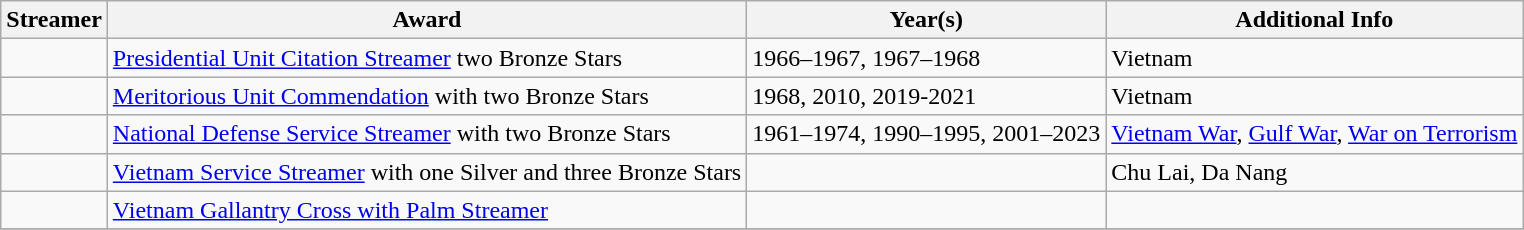<table class=wikitable>
<tr>
<th>Streamer</th>
<th>Award</th>
<th>Year(s)</th>
<th>Additional Info</th>
</tr>
<tr>
<td></td>
<td><a href='#'>Presidential Unit Citation Streamer</a> two Bronze Stars</td>
<td>1966–1967, 1967–1968</td>
<td>Vietnam</td>
</tr>
<tr>
<td></td>
<td><a href='#'>Meritorious Unit Commendation</a> with two Bronze Stars</td>
<td>1968, 2010, 2019-2021</td>
<td>Vietnam</td>
</tr>
<tr>
<td></td>
<td><a href='#'>National Defense Service Streamer</a> with two Bronze Stars</td>
<td>1961–1974, 1990–1995, 2001–2023</td>
<td><a href='#'>Vietnam War</a>, <a href='#'>Gulf War</a>, <a href='#'>War on Terrorism</a></td>
</tr>
<tr>
<td></td>
<td><a href='#'>Vietnam Service Streamer</a> with one Silver and three Bronze Stars</td>
<td></td>
<td>Chu Lai, Da Nang</td>
</tr>
<tr>
<td></td>
<td><a href='#'>Vietnam Gallantry Cross with Palm Streamer</a></td>
<td></td>
<td></td>
</tr>
<tr>
</tr>
</table>
